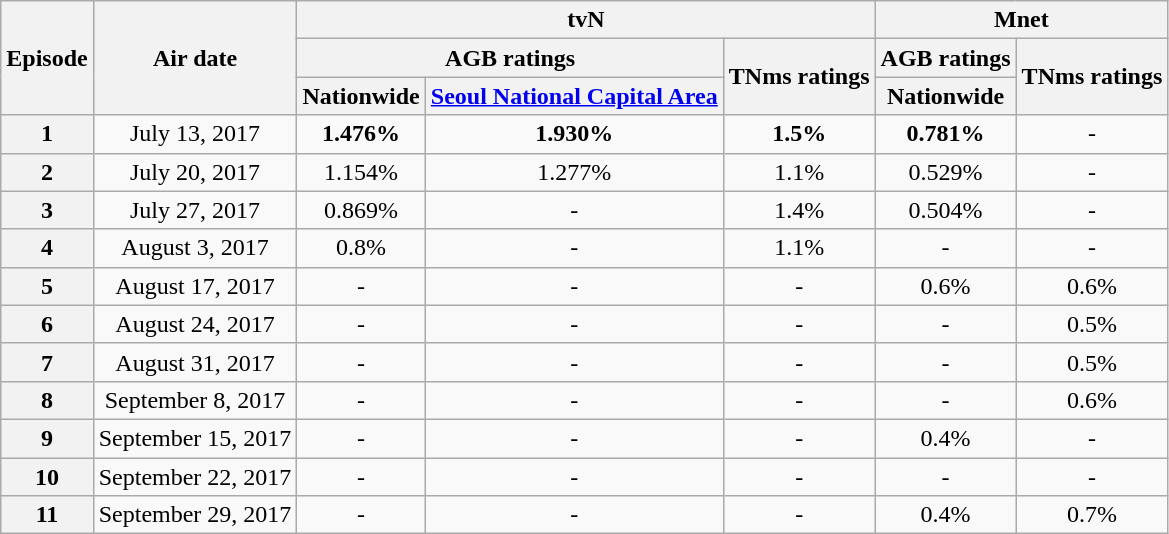<table class=wikitable style="text-align:center">
<tr>
<th rowspan=3>Episode</th>
<th rowspan=3>Air date</th>
<th colspan=3>tvN</th>
<th colspan=2>Mnet</th>
</tr>
<tr>
<th colspan=2>AGB ratings</th>
<th rowspan=2>TNms ratings</th>
<th>AGB ratings</th>
<th rowspan=2>TNms ratings</th>
</tr>
<tr>
<th>Nationwide</th>
<th><a href='#'>Seoul National Capital Area</a></th>
<th>Nationwide</th>
</tr>
<tr>
<th>1</th>
<td>July 13, 2017</td>
<td><span><strong>1.476%</strong></span></td>
<td><span><strong>1.930%</strong></span></td>
<td><span><strong>1.5%</strong></span></td>
<td><span><strong>0.781%</strong></span></td>
<td>-</td>
</tr>
<tr>
<th>2</th>
<td>July 20, 2017</td>
<td>1.154%</td>
<td>1.277%</td>
<td>1.1%</td>
<td>0.529%</td>
<td>-</td>
</tr>
<tr>
<th>3</th>
<td>July 27, 2017</td>
<td>0.869%</td>
<td>-</td>
<td>1.4%</td>
<td>0.504%</td>
<td>-</td>
</tr>
<tr>
<th>4</th>
<td>August 3, 2017</td>
<td>0.8%</td>
<td>-</td>
<td>1.1%</td>
<td>-</td>
<td>-</td>
</tr>
<tr>
<th>5</th>
<td>August 17, 2017</td>
<td>-</td>
<td>-</td>
<td>-</td>
<td>0.6%</td>
<td>0.6%</td>
</tr>
<tr>
<th>6</th>
<td>August 24, 2017</td>
<td>-</td>
<td>-</td>
<td>-</td>
<td>-</td>
<td>0.5%</td>
</tr>
<tr>
<th>7</th>
<td>August 31, 2017</td>
<td>-</td>
<td>-</td>
<td>-</td>
<td>-</td>
<td>0.5%</td>
</tr>
<tr>
<th>8</th>
<td>September 8, 2017</td>
<td>-</td>
<td>-</td>
<td>-</td>
<td>-</td>
<td>0.6%</td>
</tr>
<tr>
<th>9</th>
<td>September 15, 2017</td>
<td>-</td>
<td>-</td>
<td>-</td>
<td>0.4%</td>
<td>-</td>
</tr>
<tr>
<th>10</th>
<td>September 22, 2017</td>
<td>-</td>
<td>-</td>
<td>-</td>
<td>-</td>
<td>-</td>
</tr>
<tr>
<th>11</th>
<td>September 29, 2017</td>
<td>-</td>
<td>-</td>
<td>-</td>
<td>0.4%</td>
<td>0.7%</td>
</tr>
</table>
